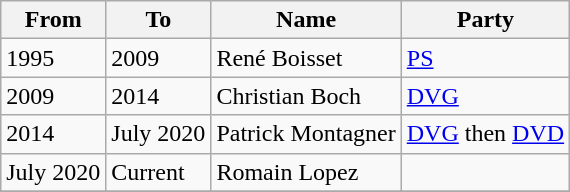<table class="wikitable">
<tr>
<th>From</th>
<th>To</th>
<th>Name</th>
<th>Party</th>
</tr>
<tr>
<td>1995</td>
<td>2009</td>
<td>René Boisset</td>
<td><a href='#'>PS</a></td>
</tr>
<tr>
<td>2009</td>
<td>2014</td>
<td>Christian Boch</td>
<td><a href='#'>DVG</a></td>
</tr>
<tr>
<td>2014</td>
<td>July 2020</td>
<td>Patrick Montagner</td>
<td><a href='#'>DVG</a> then <a href='#'>DVD</a></td>
</tr>
<tr>
<td>July 2020</td>
<td>Current</td>
<td>Romain Lopez</td>
<td></td>
</tr>
<tr>
</tr>
</table>
